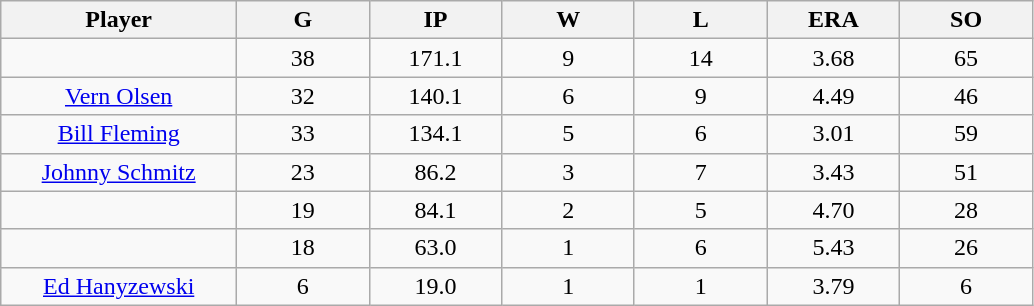<table class="wikitable sortable">
<tr>
<th bgcolor="#DDDDFF" width="16%">Player</th>
<th bgcolor="#DDDDFF" width="9%">G</th>
<th bgcolor="#DDDDFF" width="9%">IP</th>
<th bgcolor="#DDDDFF" width="9%">W</th>
<th bgcolor="#DDDDFF" width="9%">L</th>
<th bgcolor="#DDDDFF" width="9%">ERA</th>
<th bgcolor="#DDDDFF" width="9%">SO</th>
</tr>
<tr align="center">
<td></td>
<td>38</td>
<td>171.1</td>
<td>9</td>
<td>14</td>
<td>3.68</td>
<td>65</td>
</tr>
<tr align="center">
<td><a href='#'>Vern Olsen</a></td>
<td>32</td>
<td>140.1</td>
<td>6</td>
<td>9</td>
<td>4.49</td>
<td>46</td>
</tr>
<tr align=center>
<td><a href='#'>Bill Fleming</a></td>
<td>33</td>
<td>134.1</td>
<td>5</td>
<td>6</td>
<td>3.01</td>
<td>59</td>
</tr>
<tr align=center>
<td><a href='#'>Johnny Schmitz</a></td>
<td>23</td>
<td>86.2</td>
<td>3</td>
<td>7</td>
<td>3.43</td>
<td>51</td>
</tr>
<tr align=center>
<td></td>
<td>19</td>
<td>84.1</td>
<td>2</td>
<td>5</td>
<td>4.70</td>
<td>28</td>
</tr>
<tr align="center">
<td></td>
<td>18</td>
<td>63.0</td>
<td>1</td>
<td>6</td>
<td>5.43</td>
<td>26</td>
</tr>
<tr align="center">
<td><a href='#'>Ed Hanyzewski</a></td>
<td>6</td>
<td>19.0</td>
<td>1</td>
<td>1</td>
<td>3.79</td>
<td>6</td>
</tr>
</table>
